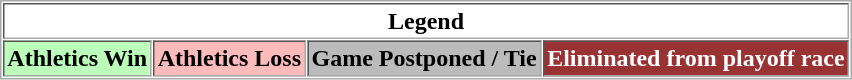<table border="1" cellpadding="2" cellspacing="1" style="margin:auto; border:1px solid #aaa;">
<tr>
<th colspan="4">Legend</th>
</tr>
<tr>
<th style="background:#bfb;">Athletics Win</th>
<th style="background:#fbb;">Athletics  Loss</th>
<th style="background:#bbb;">Game Postponed / Tie</th>
<th style="background:#993333;color:white;">Eliminated from playoff race<br></th>
</tr>
</table>
